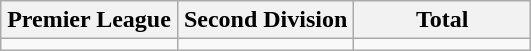<table class="wikitable">
<tr>
<th width="33%">Premier League</th>
<th width="33%">Second Division</th>
<th width="33%">Total</th>
</tr>
<tr>
<td></td>
<td></td>
<td></td>
</tr>
</table>
